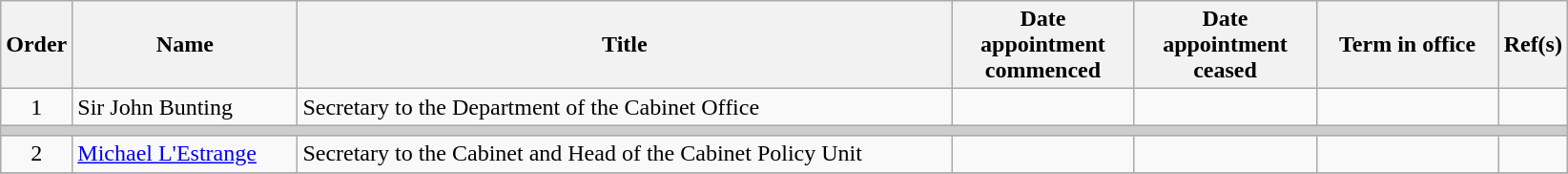<table class="wikitable">
<tr>
<th width=5>Order</th>
<th width=150>Name</th>
<th width=450>Title</th>
<th width=120>Date appointment<br>commenced</th>
<th width=120>Date appointment<br>ceased</th>
<th width=120>Term in office</th>
<th width=10>Ref(s)</th>
</tr>
<tr>
<td align=center>1</td>
<td>Sir John Bunting </td>
<td>Secretary to the Department of the Cabinet Office</td>
<td align=center></td>
<td align=center></td>
<td align=right></td>
<td></td>
</tr>
<tr>
<th colspan=7 style="background: #cccccc;"></th>
</tr>
<tr>
<td align=center>2</td>
<td><a href='#'>Michael L'Estrange</a> </td>
<td>Secretary to the Cabinet and Head of the Cabinet Policy Unit</td>
<td align=center></td>
<td align=center></td>
<td align=right></td>
<td></td>
</tr>
<tr>
</tr>
</table>
